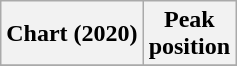<table class="wikitable sortable plainrowheaders" style="text-align:center">
<tr>
<th scope="col">Chart (2020)</th>
<th scope="col">Peak<br>position</th>
</tr>
<tr>
</tr>
</table>
